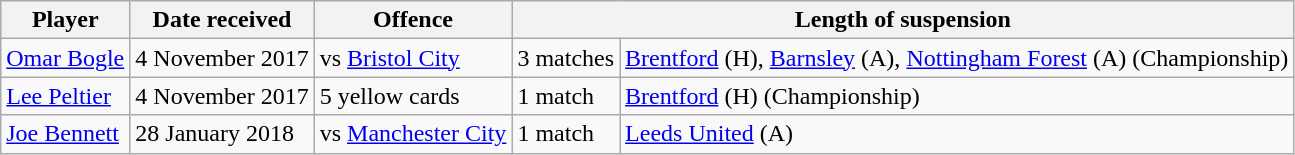<table class="wikitable">
<tr>
<th>Player</th>
<th>Date received</th>
<th>Offence</th>
<th colspan="3">Length of suspension</th>
</tr>
<tr>
<td><a href='#'>Omar Bogle</a></td>
<td>4 November 2017</td>
<td> vs <a href='#'>Bristol City</a></td>
<td>3 matches</td>
<td><a href='#'>Brentford</a> (H), <a href='#'>Barnsley</a> (A), <a href='#'>Nottingham Forest</a> (A) (Championship)</td>
</tr>
<tr>
<td><a href='#'>Lee Peltier</a></td>
<td>4 November 2017</td>
<td>5 yellow cards</td>
<td>1 match</td>
<td><a href='#'>Brentford</a> (H) (Championship)</td>
</tr>
<tr>
<td><a href='#'>Joe Bennett</a></td>
<td>28 January 2018</td>
<td> vs <a href='#'>Manchester City</a></td>
<td>1 match</td>
<td><a href='#'>Leeds United</a> (A)</td>
</tr>
</table>
